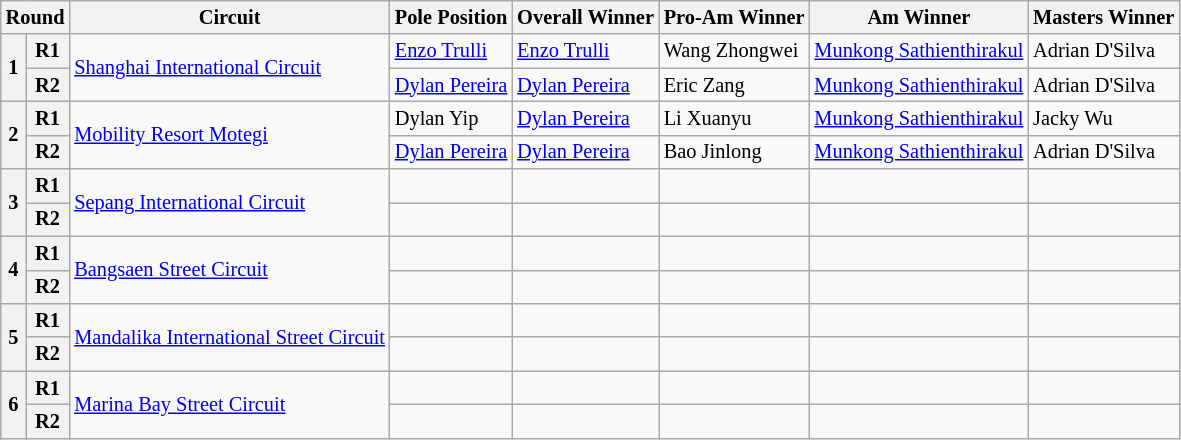<table class="wikitable" style="font-size:85%;">
<tr>
<th colspan="2">Round</th>
<th>Circuit</th>
<th>Pole Position</th>
<th>Overall Winner</th>
<th>Pro-Am Winner</th>
<th>Am Winner</th>
<th>Masters Winner</th>
</tr>
<tr>
<th rowspan="2">1</th>
<th>R1</th>
<td rowspan="2"> <a href='#'>Shanghai International Circuit</a></td>
<td> <a href='#'>Enzo Trulli</a></td>
<td> <a href='#'>Enzo Trulli</a></td>
<td> Wang Zhongwei</td>
<td> <a href='#'>Munkong Sathienthirakul</a></td>
<td> Adrian D'Silva</td>
</tr>
<tr>
<th>R2</th>
<td> <a href='#'>Dylan Pereira</a></td>
<td> <a href='#'>Dylan Pereira</a></td>
<td> Eric Zang</td>
<td> <a href='#'>Munkong Sathienthirakul</a></td>
<td> Adrian D'Silva</td>
</tr>
<tr>
<th rowspan="2">2</th>
<th>R1</th>
<td rowspan="2"> <a href='#'>Mobility Resort Motegi</a></td>
<td> Dylan Yip</td>
<td> <a href='#'>Dylan Pereira</a></td>
<td> Li Xuanyu</td>
<td> <a href='#'>Munkong Sathienthirakul</a></td>
<td> Jacky Wu</td>
</tr>
<tr>
<th>R2</th>
<td> <a href='#'>Dylan Pereira</a></td>
<td> <a href='#'>Dylan Pereira</a></td>
<td> Bao Jinlong</td>
<td> <a href='#'>Munkong Sathienthirakul</a></td>
<td> Adrian D'Silva</td>
</tr>
<tr>
<th rowspan="2">3</th>
<th>R1</th>
<td rowspan="2"> <a href='#'>Sepang International Circuit</a></td>
<td></td>
<td></td>
<td></td>
<td></td>
<td></td>
</tr>
<tr>
<th>R2</th>
<td></td>
<td></td>
<td></td>
<td></td>
<td></td>
</tr>
<tr>
<th rowspan="2">4</th>
<th>R1</th>
<td rowspan="2"><em></em> <a href='#'>Bangsaen Street Circuit</a></td>
<td></td>
<td></td>
<td></td>
<td></td>
<td></td>
</tr>
<tr>
<th>R2</th>
<td></td>
<td></td>
<td></td>
<td></td>
<td></td>
</tr>
<tr>
<th rowspan="2">5</th>
<th>R1</th>
<td rowspan="2"><em></em> <a href='#'>Mandalika International Street Circuit</a></td>
<td></td>
<td></td>
<td></td>
<td></td>
<td></td>
</tr>
<tr>
<th>R2</th>
<td></td>
<td></td>
<td></td>
<td></td>
<td></td>
</tr>
<tr>
<th rowspan="2">6</th>
<th>R1</th>
<td rowspan="2"> <a href='#'>Marina Bay Street Circuit</a></td>
<td></td>
<td></td>
<td></td>
<td></td>
<td></td>
</tr>
<tr>
<th>R2</th>
<td></td>
<td></td>
<td></td>
<td></td>
<td></td>
</tr>
</table>
